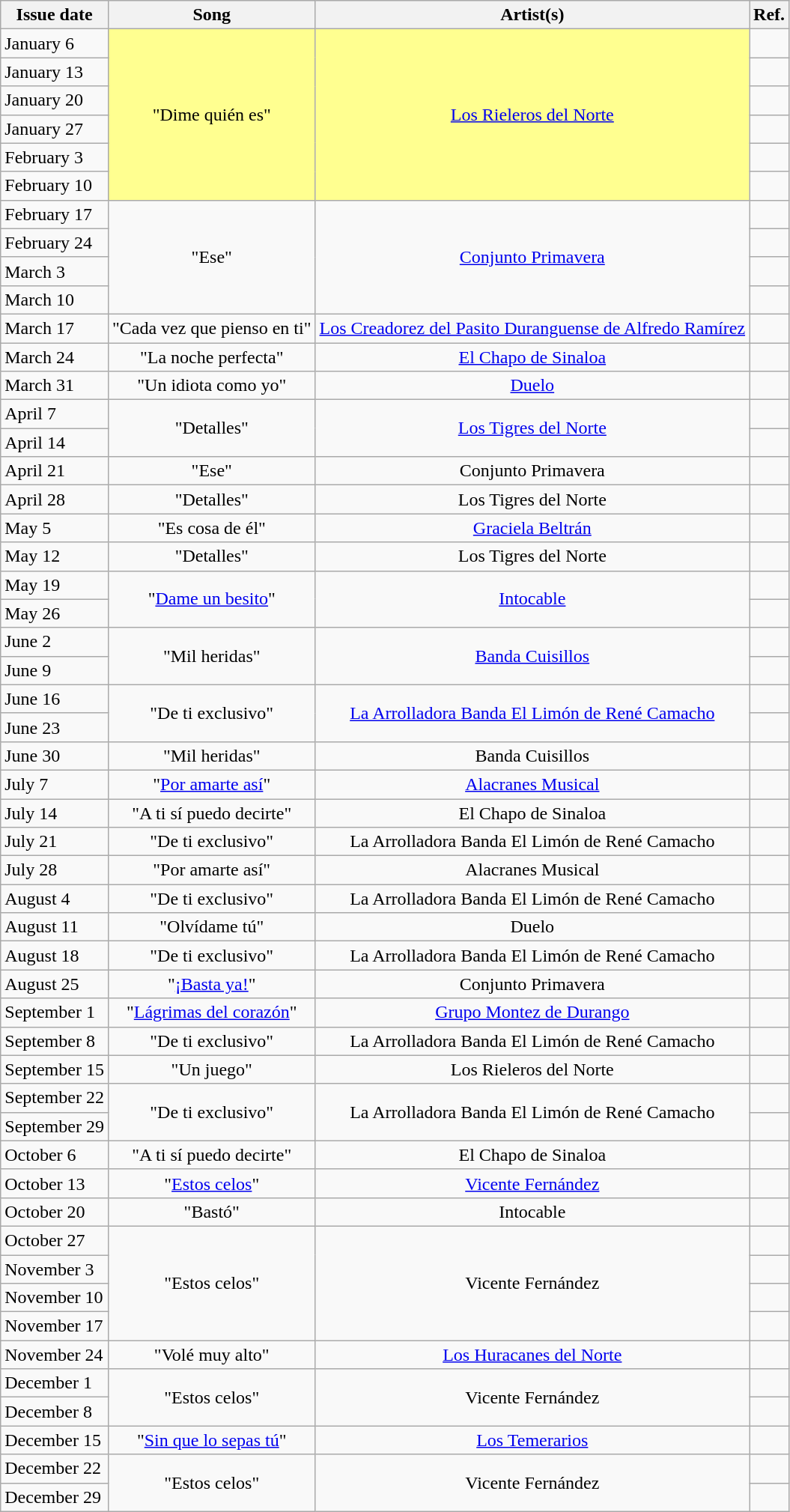<table class="wikitable">
<tr>
<th>Issue date</th>
<th>Song</th>
<th>Artist(s)</th>
<th>Ref.</th>
</tr>
<tr>
<td>January 6</td>
<td bgcolor=#FFFF90 style="text-align: center;" rowspan="6">"Dime quién es"</td>
<td bgcolor=#FFFF90 style="text-align: center;" rowspan="6"><a href='#'>Los Rieleros del Norte</a></td>
<td style="text-align: center;"></td>
</tr>
<tr>
<td>January 13</td>
<td style="text-align: center;"></td>
</tr>
<tr>
<td>January 20</td>
<td style="text-align: center;"></td>
</tr>
<tr>
<td>January 27</td>
<td style="text-align: center;"></td>
</tr>
<tr>
<td>February 3</td>
<td style="text-align: center;"></td>
</tr>
<tr>
<td>February 10</td>
<td style="text-align: center;"></td>
</tr>
<tr>
<td>February 17</td>
<td style="text-align: center;" rowspan="4">"Ese"</td>
<td style="text-align: center;" rowspan="4"><a href='#'>Conjunto Primavera</a></td>
<td style="text-align: center;"></td>
</tr>
<tr>
<td>February 24</td>
<td style="text-align: center;"></td>
</tr>
<tr>
<td>March 3</td>
<td style="text-align: center;"></td>
</tr>
<tr>
<td>March 10</td>
<td style="text-align: center;"></td>
</tr>
<tr>
<td>March 17</td>
<td style="text-align: center;" rowspan="1">"Cada vez que pienso en ti"</td>
<td style="text-align: center;" rowspan="1"><a href='#'>Los Creadorez del Pasito Duranguense de Alfredo Ramírez</a></td>
<td style="text-align: center;"></td>
</tr>
<tr>
<td>March 24</td>
<td style="text-align: center;" rowspan="1">"La noche perfecta"</td>
<td style="text-align: center;" rowspan="1"><a href='#'>El Chapo de Sinaloa</a></td>
<td style="text-align: center;"></td>
</tr>
<tr>
<td>March 31</td>
<td style="text-align: center;" rowspan="1">"Un idiota como yo"</td>
<td style="text-align: center;" rowspan="1"><a href='#'>Duelo</a></td>
<td style="text-align: center;"></td>
</tr>
<tr>
<td>April 7</td>
<td style="text-align: center;" rowspan="2">"Detalles"</td>
<td style="text-align: center;" rowspan="2"><a href='#'>Los Tigres del Norte</a></td>
<td style="text-align: center;"></td>
</tr>
<tr>
<td>April 14</td>
<td style="text-align: center;"></td>
</tr>
<tr>
<td>April 21</td>
<td style="text-align: center;" rowspan="1">"Ese"</td>
<td style="text-align: center;" rowspan="1">Conjunto Primavera</td>
<td style="text-align: center;"></td>
</tr>
<tr>
<td>April 28</td>
<td style="text-align: center;" rowspan="1">"Detalles"</td>
<td style="text-align: center;" rowspan="1">Los Tigres del Norte</td>
<td style="text-align: center;"></td>
</tr>
<tr>
<td>May 5</td>
<td style="text-align: center;" rowspan="1">"Es cosa de él"</td>
<td style="text-align: center;" rowspan="1"><a href='#'>Graciela Beltrán</a></td>
<td style="text-align: center;"></td>
</tr>
<tr>
<td>May 12</td>
<td style="text-align: center;" rowspan="1">"Detalles"</td>
<td style="text-align: center;" rowspan="1">Los Tigres del Norte</td>
<td style="text-align: center;"></td>
</tr>
<tr>
<td>May 19</td>
<td style="text-align: center;" rowspan="2">"<a href='#'>Dame un besito</a>"</td>
<td style="text-align: center;" rowspan="2"><a href='#'>Intocable</a></td>
<td style="text-align: center;"></td>
</tr>
<tr>
<td>May 26</td>
<td style="text-align: center;"></td>
</tr>
<tr>
<td>June 2</td>
<td style="text-align: center;" rowspan="2">"Mil heridas"</td>
<td style="text-align: center;" rowspan="2"><a href='#'>Banda Cuisillos</a></td>
<td style="text-align: center;"></td>
</tr>
<tr>
<td>June 9</td>
<td style="text-align: center;"></td>
</tr>
<tr>
<td>June 16</td>
<td style="text-align: center;" rowspan="2">"De ti exclusivo"</td>
<td style="text-align: center;" rowspan="2"><a href='#'>La Arrolladora Banda El Limón de René Camacho</a></td>
<td style="text-align: center;"></td>
</tr>
<tr>
<td>June 23</td>
<td style="text-align: center;"></td>
</tr>
<tr>
<td>June 30</td>
<td style="text-align: center;" rowspan="1">"Mil heridas"</td>
<td style="text-align: center;" rowspan="1">Banda Cuisillos</td>
<td style="text-align: center;"></td>
</tr>
<tr>
<td>July 7</td>
<td style="text-align: center;" rowspan="1">"<a href='#'>Por amarte así</a>"</td>
<td style="text-align: center;" rowspan="1"><a href='#'>Alacranes Musical</a></td>
<td style="text-align: center;"></td>
</tr>
<tr>
<td>July 14</td>
<td style="text-align: center;" rowspan="1">"A ti sí puedo decirte"</td>
<td style="text-align: center;" rowspan="1">El Chapo de Sinaloa</td>
<td style="text-align: center;"></td>
</tr>
<tr>
<td>July 21</td>
<td style="text-align: center;" rowspan="1">"De ti exclusivo"</td>
<td style="text-align: center;" rowspan="1">La Arrolladora Banda El Limón de René Camacho</td>
<td style="text-align: center;"></td>
</tr>
<tr>
<td>July 28</td>
<td style="text-align: center;" rowspan="1">"Por amarte así"</td>
<td style="text-align: center;" rowspan="1">Alacranes Musical</td>
<td style="text-align: center;"></td>
</tr>
<tr>
<td>August 4</td>
<td style="text-align: center;" rowspan="1">"De ti exclusivo"</td>
<td style="text-align: center;" rowspan="1">La Arrolladora Banda El Limón de René Camacho</td>
<td style="text-align: center;"></td>
</tr>
<tr>
<td>August 11</td>
<td style="text-align: center;" rowspan="1">"Olvídame tú"</td>
<td style="text-align: center;" rowspan="1">Duelo</td>
<td style="text-align: center;"></td>
</tr>
<tr>
<td>August 18</td>
<td style="text-align: center;" rowspan="1">"De ti exclusivo"</td>
<td style="text-align: center;" rowspan="1">La Arrolladora Banda El Limón de René Camacho</td>
<td style="text-align: center;"></td>
</tr>
<tr>
<td>August 25</td>
<td style="text-align: center;" rowspan="1">"<a href='#'>¡Basta ya!</a>"</td>
<td style="text-align: center;" rowspan="1">Conjunto Primavera</td>
<td style="text-align: center;"></td>
</tr>
<tr>
<td>September 1</td>
<td style="text-align: center;" rowspan="1">"<a href='#'>Lágrimas del corazón</a>"</td>
<td style="text-align: center;" rowspan="1"><a href='#'>Grupo Montez de Durango</a></td>
<td style="text-align: center;"></td>
</tr>
<tr>
<td>September 8</td>
<td style="text-align: center;" rowspan="1">"De ti exclusivo"</td>
<td style="text-align: center;" rowspan="1">La Arrolladora Banda El Limón de René Camacho</td>
<td style="text-align: center;"></td>
</tr>
<tr>
<td>September 15</td>
<td style="text-align: center;" rowspan="1">"Un juego"</td>
<td style="text-align: center;" rowspan="1">Los Rieleros del Norte</td>
<td style="text-align: center;"></td>
</tr>
<tr>
<td>September 22</td>
<td style="text-align: center;" rowspan="2">"De ti exclusivo"</td>
<td style="text-align: center;" rowspan="2">La Arrolladora Banda El Limón de René Camacho</td>
<td style="text-align: center;"></td>
</tr>
<tr>
<td>September 29</td>
<td style="text-align: center;"></td>
</tr>
<tr>
<td>October 6</td>
<td style="text-align: center;" rowspan="1">"A ti sí puedo decirte"</td>
<td style="text-align: center;" rowspan="1">El Chapo de Sinaloa</td>
<td style="text-align: center;"></td>
</tr>
<tr>
<td>October 13</td>
<td style="text-align: center;" rowspan="1">"<a href='#'>Estos celos</a>"</td>
<td style="text-align: center;" rowspan="1"><a href='#'>Vicente Fernández</a></td>
<td style="text-align: center;"></td>
</tr>
<tr>
<td>October 20</td>
<td style="text-align: center;" rowspan="1">"Bastó"</td>
<td style="text-align: center;" rowspan="1">Intocable</td>
<td style="text-align: center;"></td>
</tr>
<tr>
<td>October 27</td>
<td style="text-align: center;" rowspan="4">"Estos celos"</td>
<td style="text-align: center;" rowspan="4">Vicente Fernández</td>
<td style="text-align: center;"></td>
</tr>
<tr>
<td>November 3</td>
<td style="text-align: center;"></td>
</tr>
<tr>
<td>November 10</td>
<td style="text-align: center;"></td>
</tr>
<tr>
<td>November 17</td>
<td style="text-align: center;"></td>
</tr>
<tr>
<td>November 24</td>
<td style="text-align: center;" rowspan="1">"Volé muy alto"</td>
<td style="text-align: center;" rowspan="1"><a href='#'>Los Huracanes del Norte</a></td>
<td style="text-align: center;"></td>
</tr>
<tr>
<td>December 1</td>
<td style="text-align: center;" rowspan="2">"Estos celos"</td>
<td style="text-align: center;" rowspan="2">Vicente Fernández</td>
<td style="text-align: center;"></td>
</tr>
<tr>
<td>December 8</td>
<td style="text-align: center;"></td>
</tr>
<tr>
<td>December 15</td>
<td style="text-align: center;" rowspan="1">"<a href='#'>Sin que lo sepas tú</a>"</td>
<td style="text-align: center;" rowspan="1"><a href='#'>Los Temerarios</a></td>
<td style="text-align: center;"></td>
</tr>
<tr>
<td>December 22</td>
<td style="text-align: center;" rowspan="2">"Estos celos"</td>
<td style="text-align: center;" rowspan="2">Vicente Fernández</td>
<td style="text-align: center;"></td>
</tr>
<tr>
<td>December 29</td>
<td style="text-align: center;"></td>
</tr>
</table>
